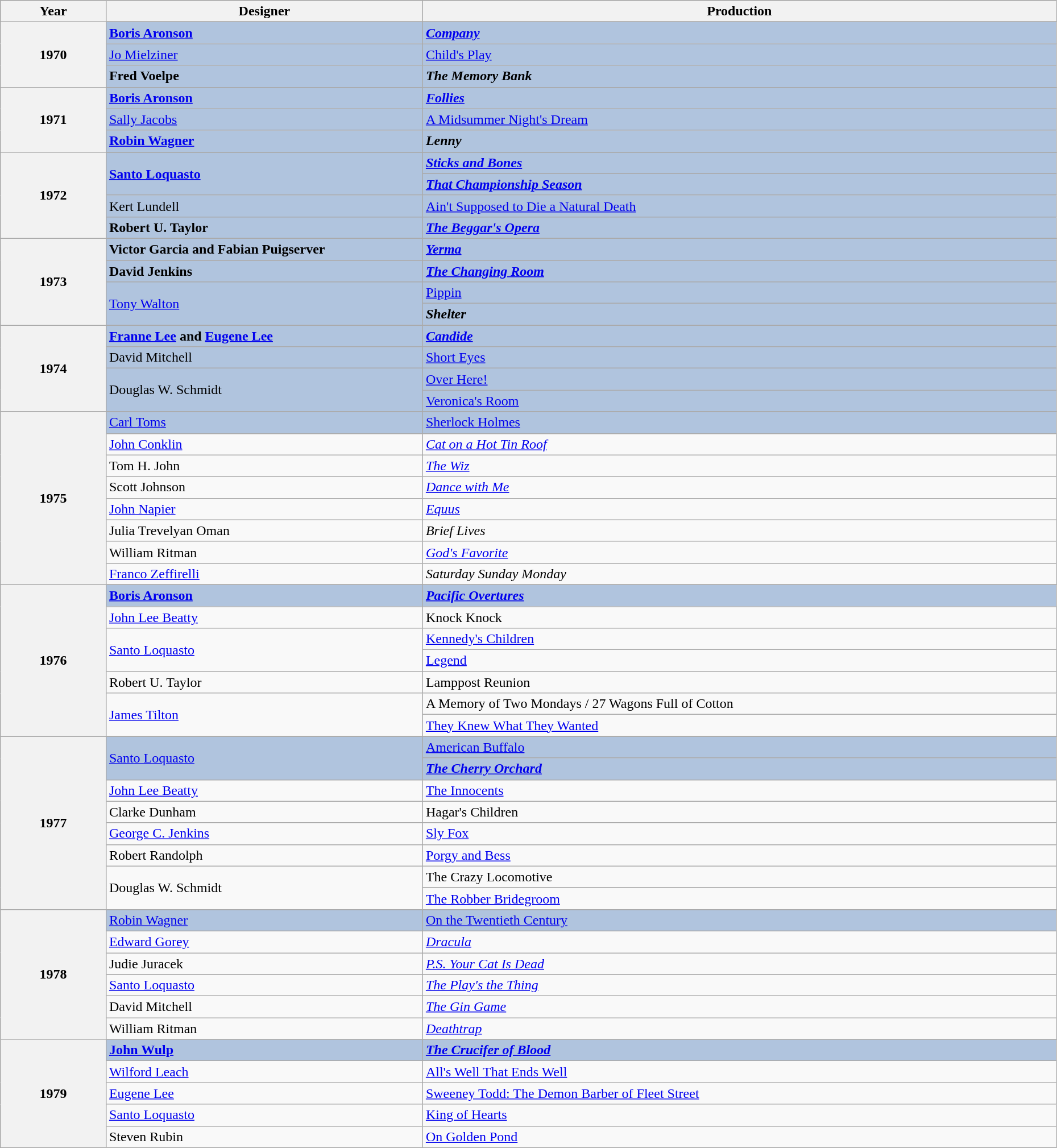<table class="wikitable" style="width:98%;">
<tr style="background:#bebebe;">
<th style="width:10%;">Year</th>
<th style="width:30%;">Designer</th>
<th style="width:60%;">Production</th>
</tr>
<tr>
<th rowspan="4">1970</th>
</tr>
<tr style="background:#B0C4DE">
<td><strong><a href='#'>Boris Aronson</a></strong></td>
<td><strong><em><a href='#'>Company</a><em> <strong></td>
</tr>
<tr style="background:#B0C4DE">
<td></strong><a href='#'>Jo Mielziner</a><strong></td>
<td></em></strong><a href='#'>Child's Play</a></em> </strong></td>
</tr>
<tr style="background:#B0C4DE">
<td><strong>Fred Voelpe</strong></td>
<td><strong><em>The Memory Bank</em></strong></td>
</tr>
<tr>
<th rowspan="4">1971</th>
</tr>
<tr style="background:#B0C4DE">
<td><strong><a href='#'>Boris Aronson</a></strong></td>
<td><strong><em><a href='#'>Follies</a><em> <strong></td>
</tr>
<tr style="background:#B0C4DE">
<td></strong><a href='#'>Sally Jacobs</a><strong></td>
<td></em></strong><a href='#'>A Midsummer Night's Dream</a></em> </strong></td>
</tr>
<tr style="background:#B0C4DE">
<td><strong><a href='#'>Robin Wagner</a></strong></td>
<td><strong><em>Lenny</em></strong></td>
</tr>
<tr>
<th rowspan="5">1972</th>
</tr>
<tr style="background:#B0C4DE">
<td rowspan="2"><strong><a href='#'>Santo Loquasto</a></strong></td>
<td><strong><em><a href='#'>Sticks and Bones</a></em></strong></td>
</tr>
<tr style="background:#B0C4DE">
<td><strong><em><a href='#'>That Championship Season</a><em> <strong></td>
</tr>
<tr style="background:#B0C4DE">
<td></strong>Kert Lundell<strong></td>
<td></em></strong><a href='#'>Ain't Supposed to Die a Natural Death</a></em> </strong></td>
</tr>
<tr style="background:#B0C4DE">
<td><strong>Robert U. Taylor</strong></td>
<td><strong><em><a href='#'>The Beggar's Opera</a></em></strong></td>
</tr>
<tr>
<th rowspan="5">1973</th>
</tr>
<tr style="background:#B0C4DE">
<td><strong>Victor Garcia and Fabian Puigserver</strong></td>
<td><strong><em><a href='#'>Yerma</a></em></strong></td>
</tr>
<tr style="background:#B0C4DE">
<td><strong>David Jenkins</strong></td>
<td><strong><em><a href='#'>The Changing Room</a><em> <strong></td>
</tr>
<tr style="background:#B0C4DE">
<td rowspan="2"></strong><a href='#'>Tony Walton</a><strong></td>
<td></em></strong><a href='#'>Pippin</a></em> </strong></td>
</tr>
<tr style="background:#B0C4DE">
<td><strong><em>Shelter</em></strong></td>
</tr>
<tr>
<th rowspan="5">1974</th>
</tr>
<tr style="background:#B0C4DE">
<td><strong><a href='#'>Franne Lee</a> and <a href='#'>Eugene Lee</a></strong></td>
<td><strong><em><a href='#'>Candide</a><em> <strong></td>
</tr>
<tr style="background:#B0C4DE">
<td></strong>David Mitchell<strong></td>
<td></em></strong><a href='#'>Short Eyes</a><strong><em></td>
</tr>
<tr style="background:#B0C4DE">
<td rowspan="2"></strong>Douglas W. Schmidt<strong></td>
<td></em></strong><a href='#'>Over Here!</a><strong><em></td>
</tr>
<tr style="background:#B0C4DE">
<td></em></strong><a href='#'>Veronica's Room</a><strong><em></td>
</tr>
<tr>
<th rowspan="9">1975</th>
</tr>
<tr style="background:#B0C4DE">
<td></strong><a href='#'>Carl Toms</a><strong></td>
<td></em></strong><a href='#'>Sherlock Holmes</a></em> </strong></td>
</tr>
<tr>
<td><a href='#'>John Conklin</a></td>
<td><em><a href='#'>Cat on a Hot Tin Roof</a></em></td>
</tr>
<tr>
<td>Tom H. John</td>
<td><em><a href='#'>The Wiz</a></em></td>
</tr>
<tr>
<td>Scott Johnson</td>
<td><em><a href='#'>Dance with Me</a></em></td>
</tr>
<tr>
<td><a href='#'>John Napier</a></td>
<td><em><a href='#'>Equus</a></em></td>
</tr>
<tr>
<td>Julia Trevelyan Oman</td>
<td><em>Brief Lives</em></td>
</tr>
<tr>
<td>William Ritman</td>
<td><em><a href='#'>God's Favorite</a></em></td>
</tr>
<tr>
<td><a href='#'>Franco Zeffirelli</a></td>
<td><em>Saturday Sunday Monday</em></td>
</tr>
<tr>
<th rowspan="8">1976</th>
</tr>
<tr style="background:#B0C4DE">
<td><strong><a href='#'>Boris Aronson</a></strong></td>
<td><strong><em><a href='#'>Pacific Overtures</a><em> <strong></td>
</tr>
<tr>
<td><a href='#'>John Lee Beatty</a></td>
<td></em>Knock Knock<em></td>
</tr>
<tr>
<td rowspan="2"><a href='#'>Santo Loquasto</a></td>
<td></em><a href='#'>Kennedy's Children</a><em></td>
</tr>
<tr>
<td></em><a href='#'>Legend</a><em></td>
</tr>
<tr>
<td>Robert U. Taylor</td>
<td></em>Lamppost Reunion<em></td>
</tr>
<tr>
<td rowspan="2"><a href='#'>James Tilton</a></td>
<td></em>A Memory of Two Mondays / 27 Wagons Full of Cotton<em></td>
</tr>
<tr>
<td></em><a href='#'>They Knew What They Wanted</a><em></td>
</tr>
<tr>
<th rowspan="9">1977</th>
</tr>
<tr style="background:#B0C4DE">
<td rowspan="2"></strong><a href='#'>Santo Loquasto</a><strong></td>
<td></em></strong><a href='#'>American Buffalo</a></em> </strong></td>
</tr>
<tr style="background:#B0C4DE">
<td><strong><em><a href='#'>The Cherry Orchard</a><em> <strong></td>
</tr>
<tr>
<td><a href='#'>John Lee Beatty</a></td>
<td></em><a href='#'>The Innocents</a><em></td>
</tr>
<tr>
<td>Clarke Dunham</td>
<td></em>Hagar's Children<em></td>
</tr>
<tr>
<td><a href='#'>George C. Jenkins</a></td>
<td></em><a href='#'>Sly Fox</a><em></td>
</tr>
<tr>
<td>Robert Randolph</td>
<td></em><a href='#'>Porgy and Bess</a><em></td>
</tr>
<tr>
<td rowspan="2">Douglas W. Schmidt</td>
<td></em>The Crazy Locomotive<em></td>
</tr>
<tr>
<td></em><a href='#'>The Robber Bridegroom</a><em></td>
</tr>
<tr>
<th rowspan="7">1978</th>
</tr>
<tr style="background:#B0C4DE">
<td></strong><a href='#'>Robin Wagner</a><strong></td>
<td></em></strong><a href='#'>On the Twentieth Century</a></em> </strong></td>
</tr>
<tr>
<td><a href='#'>Edward Gorey</a></td>
<td><em><a href='#'>Dracula</a></em></td>
</tr>
<tr>
<td>Judie Juracek</td>
<td><em><a href='#'>P.S. Your Cat Is Dead</a></em></td>
</tr>
<tr>
<td><a href='#'>Santo Loquasto</a></td>
<td><em><a href='#'>The Play's the Thing</a></em></td>
</tr>
<tr>
<td>David Mitchell</td>
<td><em><a href='#'>The Gin Game</a></em></td>
</tr>
<tr>
<td>William Ritman</td>
<td><em><a href='#'>Deathtrap</a></em></td>
</tr>
<tr>
<th rowspan="6">1979</th>
</tr>
<tr style="background:#B0C4DE">
<td><strong><a href='#'>John Wulp</a></strong></td>
<td><strong><em><a href='#'>The Crucifer of Blood</a><em> <strong></td>
</tr>
<tr>
<td><a href='#'>Wilford Leach</a></td>
<td></em><a href='#'>All's Well That Ends Well</a><em></td>
</tr>
<tr>
<td><a href='#'>Eugene Lee</a></td>
<td></em><a href='#'>Sweeney Todd: The Demon Barber of Fleet Street</a><em></td>
</tr>
<tr>
<td><a href='#'>Santo Loquasto</a></td>
<td></em><a href='#'>King of Hearts</a><em></td>
</tr>
<tr>
<td>Steven Rubin</td>
<td></em><a href='#'>On Golden Pond</a><em></td>
</tr>
</table>
